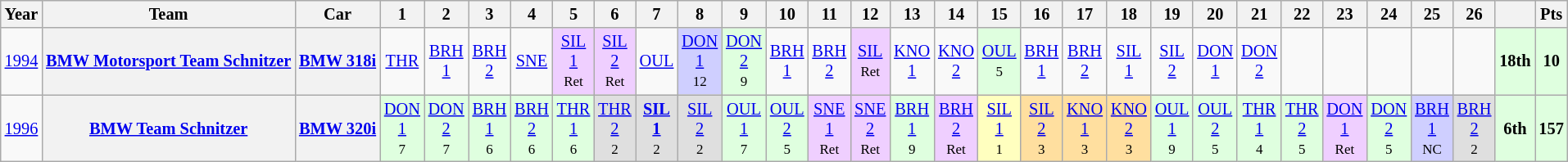<table class="wikitable" style="text-align:center; font-size:85%">
<tr>
<th>Year</th>
<th>Team</th>
<th>Car</th>
<th>1</th>
<th>2</th>
<th>3</th>
<th>4</th>
<th>5</th>
<th>6</th>
<th>7</th>
<th>8</th>
<th>9</th>
<th>10</th>
<th>11</th>
<th>12</th>
<th>13</th>
<th>14</th>
<th>15</th>
<th>16</th>
<th>17</th>
<th>18</th>
<th>19</th>
<th>20</th>
<th>21</th>
<th>22</th>
<th>23</th>
<th>24</th>
<th>25</th>
<th>26</th>
<th></th>
<th>Pts</th>
</tr>
<tr>
<td><a href='#'>1994</a></td>
<th nowrap><a href='#'>BMW Motorsport Team Schnitzer</a></th>
<th nowrap><a href='#'>BMW 318i</a></th>
<td><a href='#'>THR</a></td>
<td><a href='#'>BRH<br>1</a></td>
<td><a href='#'>BRH<br>2</a></td>
<td><a href='#'>SNE</a></td>
<td style="background:#EFCFFF;"><a href='#'>SIL<br>1</a><br><small>Ret</small></td>
<td style="background:#EFCFFF;"><a href='#'>SIL<br>2</a><br><small>Ret</small></td>
<td><a href='#'>OUL</a></td>
<td style="background:#CFCFFF;"><a href='#'>DON<br>1</a><br><small>12</small></td>
<td style="background:#DFFFDF;"><a href='#'>DON<br>2</a><br><small>9</small></td>
<td><a href='#'>BRH<br>1</a></td>
<td><a href='#'>BRH<br>2</a></td>
<td style="background:#EFCFFF;"><a href='#'>SIL</a><br><small>Ret</small></td>
<td><a href='#'>KNO<br>1</a></td>
<td><a href='#'>KNO<br>2</a></td>
<td style="background:#DFFFDF;"><a href='#'>OUL</a><br><small>5</small></td>
<td><a href='#'>BRH<br>1</a></td>
<td><a href='#'>BRH<br>2</a></td>
<td><a href='#'>SIL<br>1</a></td>
<td><a href='#'>SIL<br>2</a></td>
<td><a href='#'>DON<br>1</a></td>
<td><a href='#'>DON<br>2</a></td>
<td></td>
<td></td>
<td></td>
<td></td>
<td></td>
<th style="background:#DFFFDF;">18th</th>
<th style="background:#DFFFDF;">10</th>
</tr>
<tr>
<td><a href='#'>1996</a></td>
<th nowrap><a href='#'>BMW Team Schnitzer</a></th>
<th nowrap><a href='#'>BMW 320i</a></th>
<td style="background:#DFFFDF;"><a href='#'>DON<br>1</a><br><small>7</small></td>
<td style="background:#DFFFDF;"><a href='#'>DON<br>2</a><br><small>7</small></td>
<td style="background:#DFFFDF;"><a href='#'>BRH<br>1</a><br><small>6</small></td>
<td style="background:#DFFFDF;"><a href='#'>BRH<br>2</a><br><small>6</small></td>
<td style="background:#DFFFDF;"><a href='#'>THR<br>1</a><br><small>6</small></td>
<td style="background:#DFDFDF;"><a href='#'>THR<br>2</a><br><small>2</small></td>
<td style="background:#DFDFDF;"><strong><a href='#'>SIL<br>1</a></strong><br><small>2</small></td>
<td style="background:#DFDFDF;"><a href='#'>SIL<br>2</a><br><small>2</small></td>
<td style="background:#DFFFDF;"><a href='#'>OUL<br>1</a><br><small>7</small></td>
<td style="background:#DFFFDF;"><a href='#'>OUL<br>2</a><br><small>5</small></td>
<td style="background:#EFCFFF;"><a href='#'>SNE<br>1</a><br><small>Ret</small></td>
<td style="background:#EFCFFF;"><a href='#'>SNE<br>2</a><br><small>Ret</small></td>
<td style="background:#DFFFDF;"><a href='#'>BRH<br>1</a><br><small>9</small></td>
<td style="background:#EFCFFF;"><a href='#'>BRH<br>2</a><br><small>Ret</small></td>
<td style="background:#FFFFBF;"><a href='#'>SIL<br>1</a><br><small>1</small></td>
<td style="background:#FFDF9F;"><a href='#'>SIL<br>2</a><br><small>3</small></td>
<td style="background:#FFDF9F;"><a href='#'>KNO<br>1</a><br><small>3</small></td>
<td style="background:#FFDF9F;"><a href='#'>KNO<br>2</a><br><small>3</small></td>
<td style="background:#DFFFDF;"><a href='#'>OUL<br>1</a><br><small>9</small></td>
<td style="background:#DFFFDF;"><a href='#'>OUL<br>2</a><br><small>5</small></td>
<td style="background:#DFFFDF;"><a href='#'>THR<br>1</a><br><small>4</small></td>
<td style="background:#DFFFDF;"><a href='#'>THR<br>2</a><br><small>5</small></td>
<td style="background:#EFCFFF;"><a href='#'>DON<br>1</a><br><small>Ret</small></td>
<td style="background:#DFFFDF;"><a href='#'>DON<br>2</a><br><small>5</small></td>
<td style="background:#CFCFFF;"><a href='#'>BRH<br>1</a><br><small>NC</small></td>
<td style="background:#DFDFDF;"><a href='#'>BRH<br>2</a><br><small>2</small></td>
<th style="background:#DFFFDF;">6th</th>
<th style="background:#DFFFDF;">157</th>
</tr>
</table>
